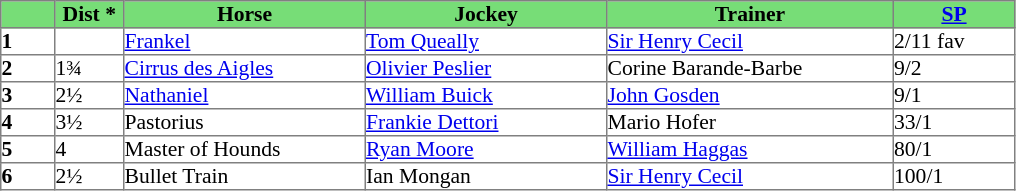<table border="1" cellpadding="0" style="border-collapse: collapse; font-size:90%">
<tr style="background:#7d7; text-align:center;">
<td style="width:35px;"></td>
<td style="width:45px;"><strong>Dist *</strong></td>
<td style="width:160px;"><strong>Horse</strong></td>
<td style="width:160px;"><strong>Jockey</strong></td>
<td style="width:190px;"><strong>Trainer</strong></td>
<td style="width:80px;"><strong><a href='#'>SP</a></strong></td>
</tr>
<tr>
<td><strong>1</strong></td>
<td></td>
<td><a href='#'>Frankel</a></td>
<td><a href='#'>Tom Queally</a></td>
<td><a href='#'>Sir Henry Cecil</a></td>
<td>2/11 fav</td>
</tr>
<tr>
<td><strong>2</strong></td>
<td>1¾</td>
<td><a href='#'>Cirrus des Aigles</a></td>
<td><a href='#'>Olivier Peslier</a></td>
<td>Corine Barande-Barbe</td>
<td>9/2</td>
</tr>
<tr>
<td><strong>3</strong></td>
<td>2½</td>
<td><a href='#'>Nathaniel</a></td>
<td><a href='#'>William Buick</a></td>
<td><a href='#'>John Gosden</a></td>
<td>9/1</td>
</tr>
<tr>
<td><strong>4</strong></td>
<td>3½</td>
<td>Pastorius</td>
<td><a href='#'>Frankie Dettori</a></td>
<td>Mario Hofer</td>
<td>33/1</td>
</tr>
<tr>
<td><strong>5</strong></td>
<td>4</td>
<td>Master of Hounds</td>
<td><a href='#'>Ryan Moore</a></td>
<td><a href='#'>William Haggas</a></td>
<td>80/1</td>
</tr>
<tr>
<td><strong>6</strong></td>
<td>2½</td>
<td>Bullet Train</td>
<td>Ian Mongan</td>
<td><a href='#'>Sir Henry Cecil</a></td>
<td>100/1</td>
</tr>
</table>
